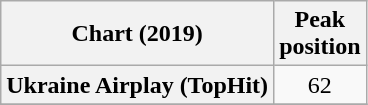<table class="wikitable plainrowheaders" style="text-align:center">
<tr>
<th scope="col">Chart (2019)</th>
<th scope="col">Peak<br>position</th>
</tr>
<tr>
<th scope="row">Ukraine Airplay (TopHit)</th>
<td>62</td>
</tr>
<tr>
</tr>
</table>
